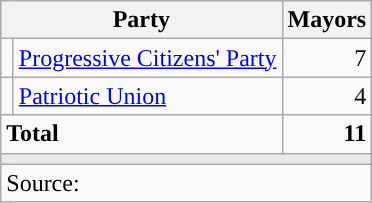<table class="wikitable" style="text-align:right">
<tr>
<th colspan="2">Party</th>
<th>Mayors</th>
</tr>
<tr>
<td width="1"></td>
<td align="left"><a href='#'>Progressive Citizens' Party</a></td>
<td>7</td>
</tr>
<tr>
<td width="1"></td>
<td align="left"><a href='#'>Patriotic Union</a></td>
<td>4</td>
</tr>
<tr>
<td colspan="2" align="left"><strong>Total</strong></td>
<td><strong>11</strong></td>
</tr>
<tr>
<td colspan="3" style="color:inherit;background:#E9E9E9"></td>
</tr>
<tr>
<td colspan="3" align="left">Source: </td>
</tr>
</table>
